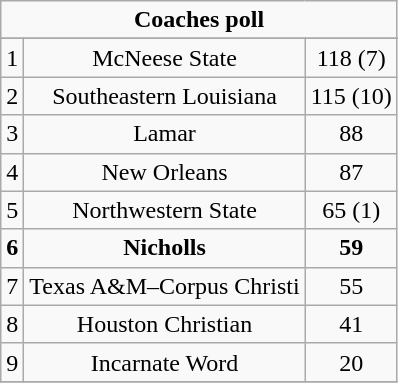<table class="wikitable">
<tr align="center">
<td align="center" Colspan="3"><strong>Coaches poll</strong></td>
</tr>
<tr align="center">
</tr>
<tr align="center">
<td>1</td>
<td>McNeese State</td>
<td>118 (7)</td>
</tr>
<tr align="center">
<td>2</td>
<td>Southeastern Louisiana</td>
<td>115 (10)</td>
</tr>
<tr align="center">
<td>3</td>
<td>Lamar</td>
<td>88</td>
</tr>
<tr align="center">
<td>4</td>
<td>New Orleans</td>
<td>87</td>
</tr>
<tr align="center">
<td>5</td>
<td>Northwestern State</td>
<td>65 (1)</td>
</tr>
<tr align="center">
<td><strong>6</strong></td>
<td><strong>Nicholls</strong></td>
<td><strong>59</strong></td>
</tr>
<tr align="center">
<td>7</td>
<td>Texas A&M–Corpus Christi</td>
<td>55</td>
</tr>
<tr align="center">
<td>8</td>
<td>Houston Christian</td>
<td>41</td>
</tr>
<tr align="center">
<td>9</td>
<td>Incarnate Word</td>
<td>20</td>
</tr>
<tr align="center">
</tr>
</table>
